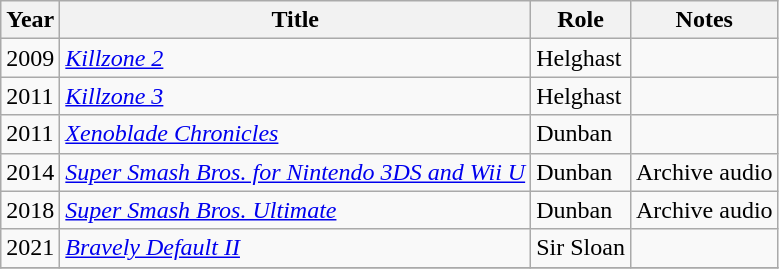<table class="wikitable sortable">
<tr>
<th>Year</th>
<th>Title</th>
<th>Role</th>
<th>Notes</th>
</tr>
<tr>
<td>2009</td>
<td><em><a href='#'>Killzone 2</a></em></td>
<td>Helghast</td>
<td></td>
</tr>
<tr>
<td>2011</td>
<td><em><a href='#'>Killzone 3</a></em></td>
<td>Helghast</td>
<td></td>
</tr>
<tr>
<td>2011</td>
<td><em><a href='#'>Xenoblade Chronicles</a></em></td>
<td>Dunban</td>
<td></td>
</tr>
<tr>
<td>2014</td>
<td><em><a href='#'>Super Smash Bros. for Nintendo 3DS and Wii U</a></em></td>
<td>Dunban</td>
<td>Archive audio</td>
</tr>
<tr>
<td>2018</td>
<td><em><a href='#'>Super Smash Bros. Ultimate</a></em></td>
<td>Dunban</td>
<td>Archive audio</td>
</tr>
<tr>
<td>2021</td>
<td><em><a href='#'>Bravely Default II</a></em></td>
<td>Sir Sloan</td>
<td></td>
</tr>
<tr>
</tr>
</table>
